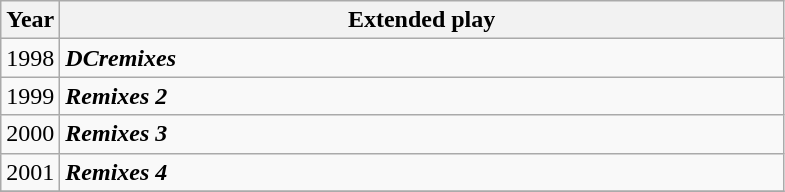<table class="wikitable">
<tr>
<th width="30">Year</th>
<th width="475">Extended play</th>
</tr>
<tr>
<td>1998</td>
<td><strong><em>DCremixes</em></strong></td>
</tr>
<tr>
<td>1999</td>
<td><strong><em>Remixes 2</em></strong></td>
</tr>
<tr>
<td>2000</td>
<td><strong><em>Remixes 3</em></strong></td>
</tr>
<tr>
<td>2001</td>
<td><strong><em>Remixes 4</em></strong></td>
</tr>
<tr>
</tr>
</table>
